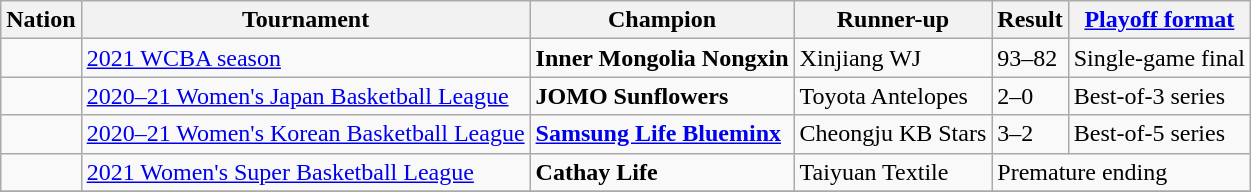<table class="wikitable">
<tr>
<th>Nation</th>
<th>Tournament</th>
<th>Champion</th>
<th>Runner-up</th>
<th>Result</th>
<th><a href='#'>Playoff format</a></th>
</tr>
<tr>
<td></td>
<td><a href='#'>2021 WCBA season</a></td>
<td><strong>Inner Mongolia Nongxin</strong></td>
<td>Xinjiang WJ</td>
<td>93–82</td>
<td>Single-game final</td>
</tr>
<tr>
<td></td>
<td><a href='#'>2020–21 Women's Japan Basketball League</a></td>
<td><strong>JOMO Sunflowers</strong></td>
<td>Toyota Antelopes</td>
<td>2–0</td>
<td>Best-of-3 series</td>
</tr>
<tr>
<td></td>
<td><a href='#'>2020–21 Women's Korean Basketball League</a></td>
<td><strong><a href='#'>Samsung Life Blueminx</a></strong></td>
<td>Cheongju KB Stars</td>
<td>3–2</td>
<td>Best-of-5 series</td>
</tr>
<tr>
<td></td>
<td><a href='#'>2021 Women's Super Basketball League</a></td>
<td><strong>Cathay Life</strong></td>
<td>Taiyuan Textile</td>
<td colspan="2">Premature ending</td>
</tr>
<tr>
</tr>
</table>
